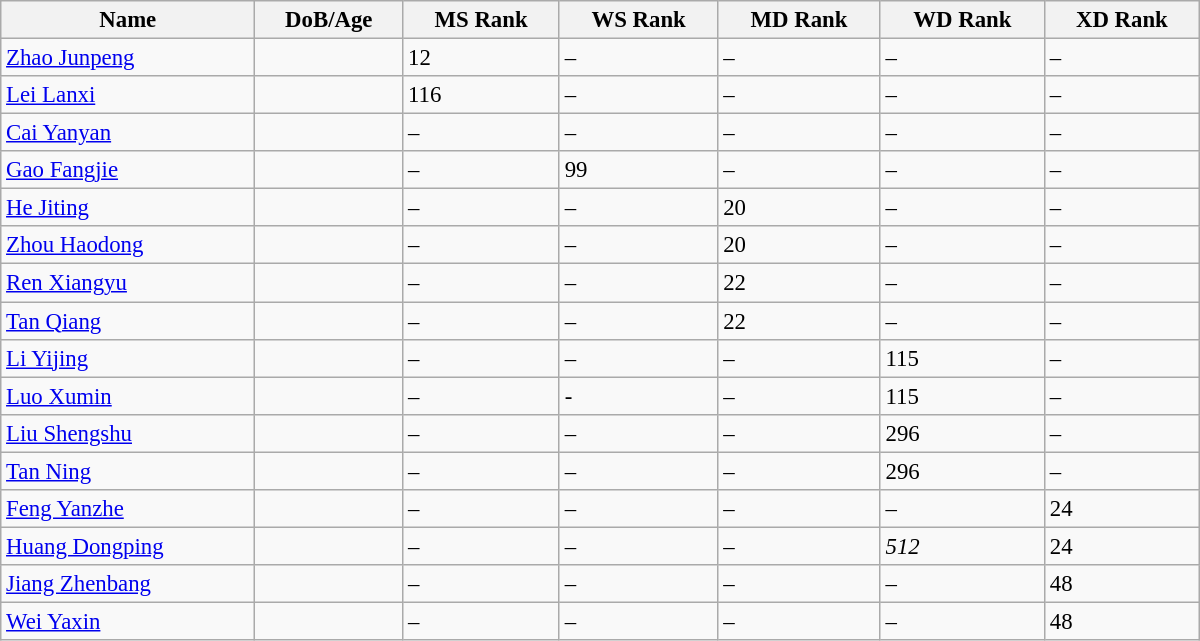<table class="sortable wikitable"  style="width:800px; font-size:95%;">
<tr>
<th align="left">Name</th>
<th align="left">DoB/Age</th>
<th align="left">MS Rank</th>
<th align="left">WS Rank</th>
<th align="left">MD Rank</th>
<th align="left">WD Rank</th>
<th align="left">XD Rank</th>
</tr>
<tr>
<td><a href='#'>Zhao Junpeng</a></td>
<td></td>
<td>12</td>
<td>–</td>
<td>–</td>
<td>–</td>
<td>–</td>
</tr>
<tr>
<td><a href='#'>Lei Lanxi</a></td>
<td></td>
<td>116</td>
<td>–</td>
<td>–</td>
<td>–</td>
<td>–</td>
</tr>
<tr>
<td><a href='#'>Cai Yanyan</a></td>
<td></td>
<td>–</td>
<td>–</td>
<td>–</td>
<td>–</td>
<td>–</td>
</tr>
<tr>
<td><a href='#'>Gao Fangjie</a></td>
<td></td>
<td>–</td>
<td>99</td>
<td>–</td>
<td>–</td>
<td>–</td>
</tr>
<tr>
<td><a href='#'>He Jiting</a></td>
<td></td>
<td>–</td>
<td>–</td>
<td>20</td>
<td>–</td>
<td>–</td>
</tr>
<tr>
<td><a href='#'>Zhou Haodong</a></td>
<td></td>
<td>–</td>
<td>–</td>
<td>20</td>
<td>–</td>
<td>–</td>
</tr>
<tr>
<td><a href='#'>Ren Xiangyu</a></td>
<td></td>
<td>–</td>
<td>–</td>
<td>22</td>
<td>–</td>
<td>–</td>
</tr>
<tr>
<td><a href='#'>Tan Qiang</a></td>
<td></td>
<td>–</td>
<td>–</td>
<td>22</td>
<td>–</td>
<td>–</td>
</tr>
<tr>
<td><a href='#'>Li Yijing</a></td>
<td></td>
<td>–</td>
<td>–</td>
<td>–</td>
<td>115</td>
<td>–</td>
</tr>
<tr>
<td><a href='#'>Luo Xumin</a></td>
<td></td>
<td>–</td>
<td>-</td>
<td>–</td>
<td>115</td>
<td>–</td>
</tr>
<tr>
<td><a href='#'>Liu Shengshu</a></td>
<td></td>
<td>–</td>
<td>–</td>
<td>–</td>
<td>296</td>
<td>–</td>
</tr>
<tr>
<td><a href='#'>Tan Ning</a></td>
<td></td>
<td>–</td>
<td>–</td>
<td>–</td>
<td>296</td>
<td>–</td>
</tr>
<tr>
<td><a href='#'>Feng Yanzhe</a></td>
<td></td>
<td>–</td>
<td>–</td>
<td>–</td>
<td>–</td>
<td>24</td>
</tr>
<tr>
<td><a href='#'>Huang Dongping</a></td>
<td></td>
<td>–</td>
<td>–</td>
<td>–</td>
<td><em>512</em></td>
<td>24</td>
</tr>
<tr>
<td><a href='#'>Jiang Zhenbang</a></td>
<td></td>
<td>–</td>
<td>–</td>
<td>–</td>
<td>–</td>
<td>48</td>
</tr>
<tr>
<td><a href='#'>Wei Yaxin</a></td>
<td></td>
<td>–</td>
<td>–</td>
<td>–</td>
<td>–</td>
<td>48</td>
</tr>
</table>
